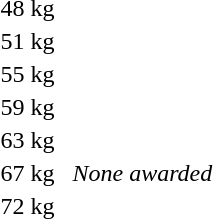<table>
<tr>
<td>48 kg</td>
<td></td>
<td></td>
<td></td>
</tr>
<tr>
<td>51 kg</td>
<td></td>
<td></td>
<td></td>
</tr>
<tr>
<td>55 kg</td>
<td></td>
<td></td>
<td></td>
</tr>
<tr>
<td>59 kg</td>
<td></td>
<td></td>
<td></td>
</tr>
<tr>
<td>63 kg</td>
<td></td>
<td></td>
<td></td>
</tr>
<tr>
<td>67 kg</td>
<td></td>
<td></td>
<td><em>None awarded</em></td>
</tr>
<tr>
<td>72 kg</td>
<td></td>
<td></td>
<td></td>
</tr>
</table>
